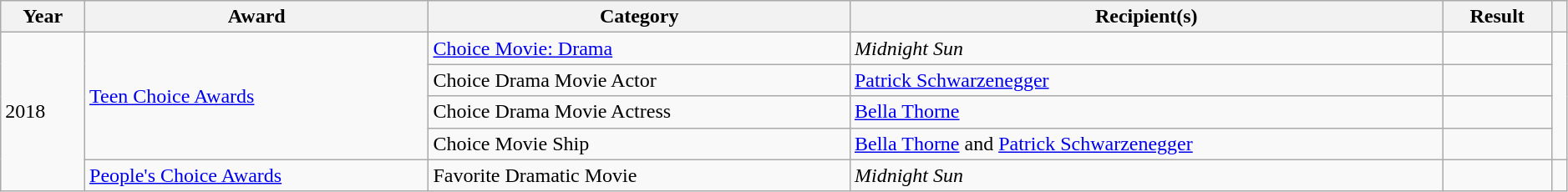<table class="wikitable sortable plainrowheaders" style="width: 99%;">
<tr>
<th scope="col">Year</th>
<th scope="col">Award</th>
<th scope="col">Category</th>
<th scope="col">Recipient(s)</th>
<th scope="col">Result</th>
<th scope="col" class="unsortable"></th>
</tr>
<tr>
<td rowspan="6">2018</td>
<td rowspan="4"><a href='#'>Teen Choice Awards</a></td>
<td><a href='#'>Choice Movie: Drama</a></td>
<td><em>Midnight Sun</em></td>
<td></td>
<td rowspan="4"></td>
</tr>
<tr>
<td>Choice Drama Movie Actor</td>
<td><a href='#'>Patrick Schwarzenegger</a></td>
<td></td>
</tr>
<tr>
<td>Choice Drama Movie Actress</td>
<td><a href='#'>Bella Thorne</a></td>
<td></td>
</tr>
<tr>
<td>Choice Movie Ship</td>
<td><a href='#'>Bella Thorne</a> and <a href='#'>Patrick Schwarzenegger</a></td>
<td></td>
</tr>
<tr>
<td rowspan="1"><a href='#'>People's Choice Awards</a></td>
<td>Favorite Dramatic Movie</td>
<td><em>Midnight Sun</em></td>
<td></td>
<td rowspan="1"></td>
</tr>
</table>
